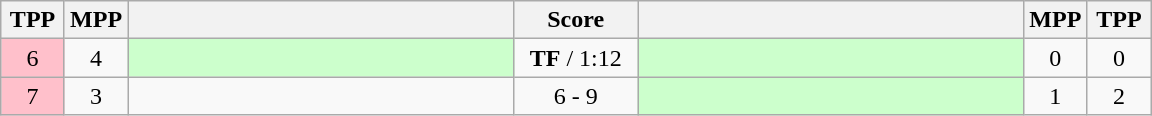<table class="wikitable" style="text-align: center;" |>
<tr>
<th width="35">TPP</th>
<th width="35">MPP</th>
<th width="250"></th>
<th width="75">Score</th>
<th width="250"></th>
<th width="35">MPP</th>
<th width="35">TPP</th>
</tr>
<tr>
<td bgcolor=pink>6</td>
<td>4</td>
<td style="text-align:left;" bgcolor="ccffcc"></td>
<td><strong>TF</strong> / 1:12</td>
<td style="text-align:left;" bgcolor="ccffcc"><strong></strong></td>
<td>0</td>
<td>0</td>
</tr>
<tr>
<td bgcolor=pink>7</td>
<td>3</td>
<td style="text-align:left;"></td>
<td>6 - 9</td>
<td style="text-align:left;" bgcolor="ccffcc"><strong></strong></td>
<td>1</td>
<td>2</td>
</tr>
</table>
